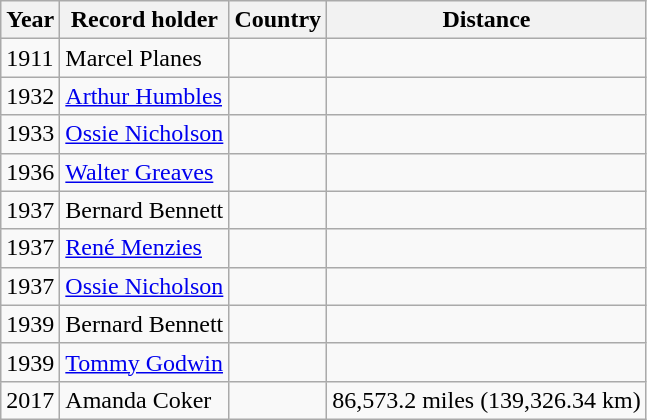<table class="wikitable">
<tr>
<th>Year</th>
<th>Record holder</th>
<th>Country</th>
<th>Distance</th>
</tr>
<tr>
<td>1911</td>
<td>Marcel Planes</td>
<td></td>
<td></td>
</tr>
<tr>
<td>1932</td>
<td><a href='#'>Arthur Humbles</a></td>
<td></td>
<td></td>
</tr>
<tr>
<td>1933</td>
<td><a href='#'>Ossie Nicholson</a></td>
<td></td>
<td></td>
</tr>
<tr>
<td>1936</td>
<td><a href='#'>Walter Greaves</a></td>
<td></td>
<td></td>
</tr>
<tr>
<td>1937</td>
<td>Bernard Bennett</td>
<td></td>
<td></td>
</tr>
<tr>
<td>1937</td>
<td><a href='#'>René Menzies</a></td>
<td></td>
<td></td>
</tr>
<tr>
<td>1937</td>
<td><a href='#'>Ossie Nicholson</a></td>
<td></td>
<td></td>
</tr>
<tr>
<td>1939</td>
<td>Bernard Bennett</td>
<td></td>
<td></td>
</tr>
<tr>
<td>1939</td>
<td><a href='#'>Tommy Godwin</a></td>
<td></td>
<td></td>
</tr>
<tr>
<td>2017</td>
<td>Amanda Coker</td>
<td></td>
<td>86,573.2  miles (139,326.34 km) </td>
</tr>
</table>
